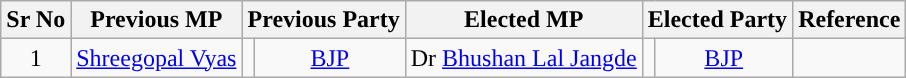<table class="wikitable">
<tr>
<th>Sr No</th>
<th>Previous MP</th>
<th colspan=2>Previous Party</th>
<th>Elected MP</th>
<th colspan=2>Elected Party</th>
<th>Reference</th>
</tr>
<tr style="text-align:center;">
<td>1</td>
<td><a href='#'>Shreegopal Vyas</a></td>
<td width="1px"></td>
<td rowspan=1><a href='#'>BJP</a></td>
<td>Dr <a href='#'>Bhushan Lal Jangde</a></td>
<td width="1px"></td>
<td rowspan=1><a href='#'>BJP</a></td>
<td rowspan=1></td>
</tr>
</table>
